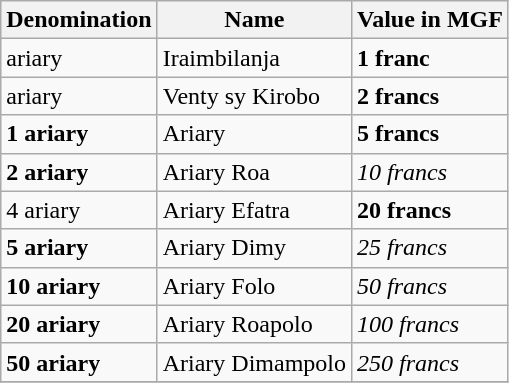<table class="wikitable">
<tr>
<th>Denomination</th>
<th>Name</th>
<th>Value in MGF</th>
</tr>
<tr>
<td> ariary</td>
<td>Iraimbilanja</td>
<td><strong>1 franc</strong></td>
</tr>
<tr>
<td> ariary</td>
<td>Venty sy Kirobo</td>
<td><strong>2 francs</strong></td>
</tr>
<tr>
<td><strong>1 ariary</strong></td>
<td>Ariary</td>
<td><strong>5 francs</strong></td>
</tr>
<tr>
<td><strong>2 ariary</strong></td>
<td>Ariary Roa</td>
<td><em>10 francs</em></td>
</tr>
<tr>
<td>4 ariary</td>
<td>Ariary Efatra</td>
<td><strong>20 francs</strong></td>
</tr>
<tr>
<td><strong>5 ariary</strong></td>
<td>Ariary Dimy</td>
<td><em>25 francs</em></td>
</tr>
<tr>
<td><strong>10 ariary</strong></td>
<td>Ariary Folo</td>
<td><em>50 francs</em></td>
</tr>
<tr>
<td><strong>20 ariary</strong></td>
<td>Ariary Roapolo</td>
<td><em>100 francs</em></td>
</tr>
<tr>
<td><strong>50 ariary</strong></td>
<td>Ariary Dimampolo</td>
<td><em>250 francs</em></td>
</tr>
<tr>
</tr>
</table>
